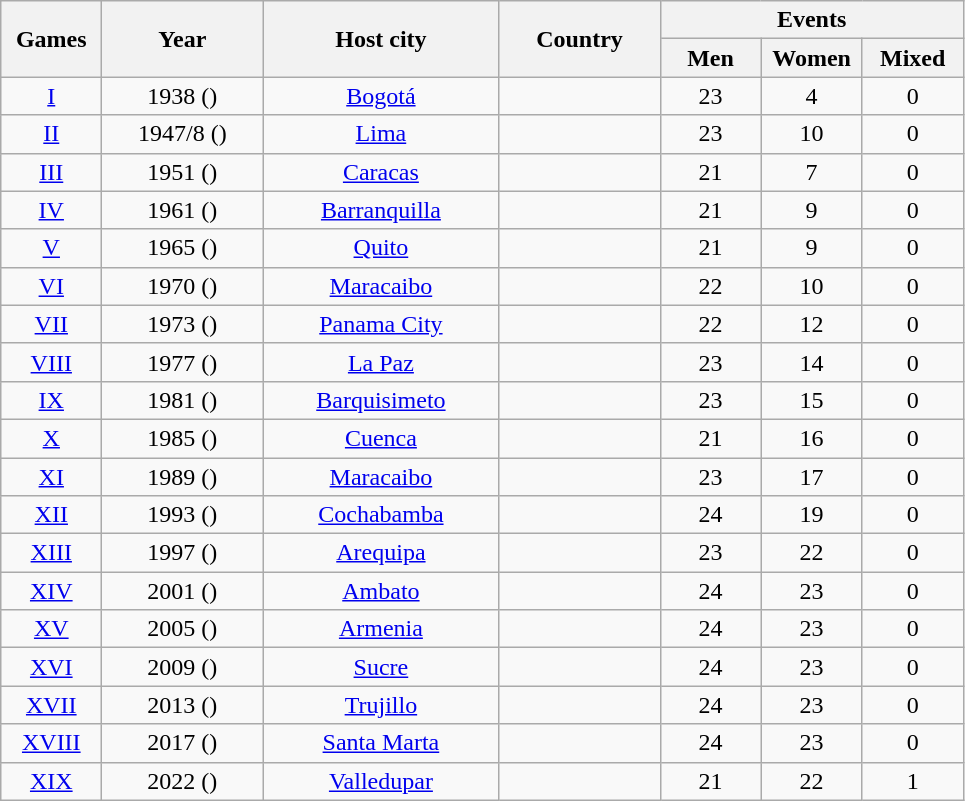<table class=wikitable style="text-align:center">
<tr>
<th rowspan="2" width=60>Games</th>
<th rowspan="2" width=100>Year</th>
<th rowspan="2" width=150>Host city</th>
<th rowspan="2" width=100>Country</th>
<th colspan="3">Events</th>
</tr>
<tr>
<th width=60>Men</th>
<th width=60>Women</th>
<th width=60>Mixed</th>
</tr>
<tr>
<td><a href='#'>I</a></td>
<td>1938 ()</td>
<td><a href='#'>Bogotá</a></td>
<td align=left></td>
<td>23</td>
<td>4</td>
<td>0</td>
</tr>
<tr>
<td><a href='#'>II</a></td>
<td>1947/8 ()</td>
<td><a href='#'>Lima</a></td>
<td align=left></td>
<td>23</td>
<td>10</td>
<td>0</td>
</tr>
<tr>
<td><a href='#'>III</a></td>
<td>1951 ()</td>
<td><a href='#'>Caracas</a></td>
<td align=left></td>
<td>21</td>
<td>7</td>
<td>0</td>
</tr>
<tr>
<td><a href='#'>IV</a></td>
<td>1961 ()</td>
<td><a href='#'>Barranquilla</a></td>
<td align=left></td>
<td>21</td>
<td>9</td>
<td>0</td>
</tr>
<tr>
<td><a href='#'>V</a></td>
<td>1965 ()</td>
<td><a href='#'>Quito</a></td>
<td align=left></td>
<td>21</td>
<td>9</td>
<td>0</td>
</tr>
<tr>
<td><a href='#'>VI</a></td>
<td>1970 ()</td>
<td><a href='#'>Maracaibo</a></td>
<td align=left></td>
<td>22</td>
<td>10</td>
<td>0</td>
</tr>
<tr>
<td><a href='#'>VII</a></td>
<td>1973 ()</td>
<td><a href='#'>Panama City</a></td>
<td align=left></td>
<td>22</td>
<td>12</td>
<td>0</td>
</tr>
<tr>
<td><a href='#'>VIII</a></td>
<td>1977 ()</td>
<td><a href='#'>La Paz</a></td>
<td align=left></td>
<td>23</td>
<td>14</td>
<td>0</td>
</tr>
<tr>
<td><a href='#'>IX</a></td>
<td>1981 ()</td>
<td><a href='#'>Barquisimeto</a></td>
<td align=left></td>
<td>23</td>
<td>15</td>
<td>0</td>
</tr>
<tr>
<td><a href='#'>X</a></td>
<td>1985 ()</td>
<td><a href='#'>Cuenca</a></td>
<td align=left></td>
<td>21</td>
<td>16</td>
<td>0</td>
</tr>
<tr>
<td><a href='#'>XI</a></td>
<td>1989 ()</td>
<td><a href='#'>Maracaibo</a></td>
<td align=left></td>
<td>23</td>
<td>17</td>
<td>0</td>
</tr>
<tr>
<td><a href='#'>XII</a></td>
<td>1993 ()</td>
<td><a href='#'>Cochabamba</a></td>
<td align=left></td>
<td>24</td>
<td>19</td>
<td>0</td>
</tr>
<tr>
<td><a href='#'>XIII</a></td>
<td>1997 ()</td>
<td><a href='#'>Arequipa</a></td>
<td align=left></td>
<td>23</td>
<td>22</td>
<td>0</td>
</tr>
<tr>
<td><a href='#'>XIV</a></td>
<td>2001 ()</td>
<td><a href='#'>Ambato</a></td>
<td align=left></td>
<td>24</td>
<td>23</td>
<td>0</td>
</tr>
<tr>
<td><a href='#'>XV</a></td>
<td>2005 ()</td>
<td><a href='#'>Armenia</a></td>
<td align=left></td>
<td>24</td>
<td>23</td>
<td>0</td>
</tr>
<tr>
<td><a href='#'>XVI</a></td>
<td>2009 ()</td>
<td><a href='#'>Sucre</a></td>
<td align=left></td>
<td>24</td>
<td>23</td>
<td>0</td>
</tr>
<tr>
<td><a href='#'>XVII</a></td>
<td>2013 ()</td>
<td><a href='#'>Trujillo</a></td>
<td align=left></td>
<td>24</td>
<td>23</td>
<td>0</td>
</tr>
<tr>
<td><a href='#'>XVIII</a></td>
<td>2017 ()</td>
<td><a href='#'>Santa Marta</a></td>
<td align=left></td>
<td>24</td>
<td>23</td>
<td>0</td>
</tr>
<tr>
<td><a href='#'>XIX</a></td>
<td>2022 ()</td>
<td><a href='#'>Valledupar</a></td>
<td align=left></td>
<td>21</td>
<td>22</td>
<td>1</td>
</tr>
</table>
